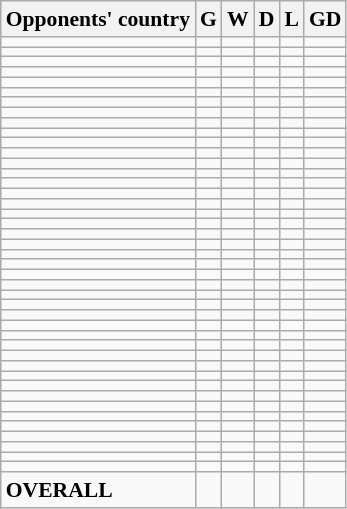<table class="wikitable" style="font-size:90%">
<tr>
<th>Opponents' country</th>
<th>G</th>
<th>W</th>
<th>D</th>
<th>L</th>
<th>GD</th>
</tr>
<tr>
<td align=left></td>
<td></td>
<td></td>
<td></td>
<td></td>
<td></td>
</tr>
<tr>
<td align=left></td>
<td></td>
<td></td>
<td></td>
<td></td>
<td></td>
</tr>
<tr>
<td align=left></td>
<td></td>
<td></td>
<td></td>
<td></td>
<td></td>
</tr>
<tr>
<td align=left></td>
<td></td>
<td></td>
<td></td>
<td></td>
<td></td>
</tr>
<tr>
<td align=left></td>
<td></td>
<td></td>
<td></td>
<td></td>
<td></td>
</tr>
<tr>
<td align=left></td>
<td></td>
<td></td>
<td></td>
<td></td>
<td></td>
</tr>
<tr>
<td align=left></td>
<td></td>
<td></td>
<td></td>
<td></td>
<td></td>
</tr>
<tr>
<td align=left></td>
<td></td>
<td></td>
<td></td>
<td></td>
<td></td>
</tr>
<tr>
<td align=left></td>
<td></td>
<td></td>
<td></td>
<td></td>
<td></td>
</tr>
<tr>
<td align=left></td>
<td></td>
<td></td>
<td></td>
<td></td>
<td></td>
</tr>
<tr>
<td align=left></td>
<td></td>
<td></td>
<td></td>
<td></td>
<td></td>
</tr>
<tr>
<td align=left></td>
<td></td>
<td></td>
<td></td>
<td></td>
<td></td>
</tr>
<tr>
<td align=left></td>
<td></td>
<td></td>
<td></td>
<td></td>
<td></td>
</tr>
<tr>
<td align=left></td>
<td></td>
<td></td>
<td></td>
<td></td>
<td></td>
</tr>
<tr>
<td align=left></td>
<td></td>
<td></td>
<td></td>
<td></td>
<td></td>
</tr>
<tr>
<td align=left></td>
<td></td>
<td></td>
<td></td>
<td></td>
<td></td>
</tr>
<tr>
<td align=left></td>
<td></td>
<td></td>
<td></td>
<td></td>
<td></td>
</tr>
<tr>
<td align=left></td>
<td></td>
<td></td>
<td></td>
<td></td>
<td></td>
</tr>
<tr>
<td align=left></td>
<td></td>
<td></td>
<td></td>
<td></td>
<td></td>
</tr>
<tr>
<td align=left></td>
<td></td>
<td></td>
<td></td>
<td></td>
<td></td>
</tr>
<tr>
<td align=left></td>
<td></td>
<td></td>
<td></td>
<td></td>
<td></td>
</tr>
<tr>
<td align=left></td>
<td></td>
<td></td>
<td></td>
<td></td>
<td></td>
</tr>
<tr>
<td align=left></td>
<td></td>
<td></td>
<td></td>
<td></td>
<td></td>
</tr>
<tr>
<td align=left></td>
<td></td>
<td></td>
<td></td>
<td></td>
<td></td>
</tr>
<tr>
<td align=left></td>
<td></td>
<td></td>
<td></td>
<td></td>
<td></td>
</tr>
<tr>
<td align=left></td>
<td></td>
<td></td>
<td></td>
<td></td>
<td></td>
</tr>
<tr>
<td align=left></td>
<td></td>
<td></td>
<td></td>
<td></td>
<td></td>
</tr>
<tr>
<td align=left></td>
<td></td>
<td></td>
<td></td>
<td></td>
<td></td>
</tr>
<tr>
<td align=left></td>
<td></td>
<td></td>
<td></td>
<td></td>
<td></td>
</tr>
<tr>
<td align=left></td>
<td></td>
<td></td>
<td></td>
<td></td>
<td></td>
</tr>
<tr>
<td align=left></td>
<td></td>
<td></td>
<td></td>
<td></td>
<td></td>
</tr>
<tr>
<td align=left></td>
<td></td>
<td></td>
<td></td>
<td></td>
<td></td>
</tr>
<tr>
<td align=left></td>
<td></td>
<td></td>
<td></td>
<td></td>
<td></td>
</tr>
<tr>
<td align=left></td>
<td></td>
<td></td>
<td></td>
<td></td>
<td></td>
</tr>
<tr>
<td align=left></td>
<td></td>
<td></td>
<td></td>
<td></td>
<td></td>
</tr>
<tr>
<td align=left></td>
<td></td>
<td></td>
<td></td>
<td></td>
<td></td>
</tr>
<tr>
<td align=left></td>
<td></td>
<td></td>
<td></td>
<td></td>
<td></td>
</tr>
<tr>
<td align=left></td>
<td></td>
<td></td>
<td></td>
<td></td>
<td></td>
</tr>
<tr>
<td align=left></td>
<td></td>
<td></td>
<td></td>
<td></td>
<td></td>
</tr>
<tr>
<td align=left></td>
<td></td>
<td></td>
<td></td>
<td></td>
<td></td>
</tr>
<tr>
<td align=left></td>
<td></td>
<td></td>
<td></td>
<td></td>
<td></td>
</tr>
<tr>
<td align=left></td>
<td></td>
<td></td>
<td></td>
<td></td>
<td></td>
</tr>
<tr>
<td align=left></td>
<td></td>
<td></td>
<td></td>
<td></td>
<td></td>
</tr>
<tr>
<td><strong>OVERALL</strong></td>
<td></td>
<td></td>
<td></td>
<td></td>
<td></td>
</tr>
</table>
